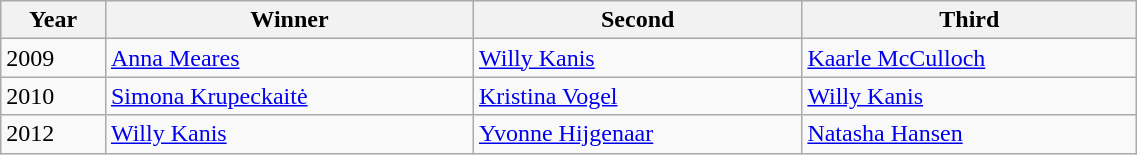<table class="wikitable" style="font-size:100%" width=60%>
<tr>
<th>Year</th>
<th>Winner</th>
<th>Second</th>
<th>Third</th>
</tr>
<tr>
<td>2009</td>
<td> <a href='#'>Anna Meares</a></td>
<td> <a href='#'>Willy Kanis</a></td>
<td> <a href='#'>Kaarle McCulloch</a></td>
</tr>
<tr>
<td>2010</td>
<td> <a href='#'>Simona Krupeckaitė</a></td>
<td> <a href='#'>Kristina Vogel</a></td>
<td> <a href='#'>Willy Kanis</a></td>
</tr>
<tr>
<td>2012</td>
<td> <a href='#'>Willy Kanis</a></td>
<td> <a href='#'>Yvonne Hijgenaar</a></td>
<td> <a href='#'>Natasha Hansen</a></td>
</tr>
</table>
